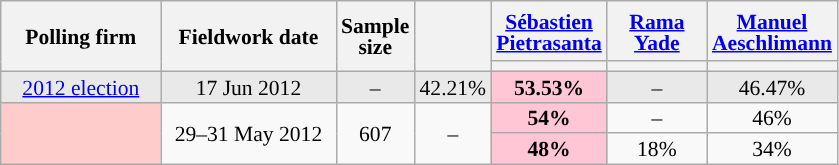<table class="wikitable sortable" style="text-align:center;font-size:90%;line-height:14px;">
<tr style="height:40px;">
<th style="width:100px;" rowspan="2">Polling firm</th>
<th style="width:110px;" rowspan="2">Fieldwork date</th>
<th style="width:35px;" rowspan="2">Sample<br>size</th>
<th style="width:30px;" rowspan="2"></th>
<th class="unsortable" style="width:60px;"><a href='#'>Sébastien Pietrasanta</a><br></th>
<th class="unsortable" style="width:60px;"><a href='#'>Rama Yade</a><br></th>
<th class="unsortable" style="width:60px;"><a href='#'>Manuel Aeschlimann</a><br></th>
</tr>
<tr>
<th style="background:"></th>
<th style="background:"></th>
<th style="background:"></th>
</tr>
<tr style="background:#E9E9E9;">
<td><a href='#'>2012 election</a></td>
<td data-sort-value="2012-06-17">17 Jun 2012</td>
<td>–</td>
<td>42.21%</td>
<td style="background:#FFC6D5;"><strong>53.53%</strong></td>
<td>–</td>
<td>46.47%</td>
</tr>
<tr>
<td rowspan="2" style="background:#FFCCCC;"></td>
<td rowspan="2" data-sort-value="2012-05-31">29–31 May 2012</td>
<td rowspan="2">607</td>
<td rowspan="2">–</td>
<td style="background:#FFC6D5;"><strong>54%</strong></td>
<td>–</td>
<td>46%</td>
</tr>
<tr>
<td style="background:#FFC6D5;"><strong>48%</strong></td>
<td>18%</td>
<td>34%</td>
</tr>
</table>
